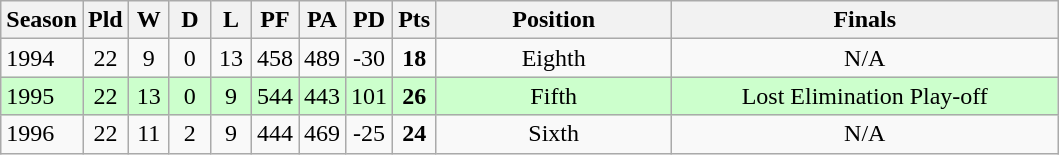<table class="wikitable" style="text-align:center;">
<tr>
<th width=30>Season</th>
<th width=20 abbr="Played">Pld</th>
<th width=20 abbr="Won">W</th>
<th width=20 abbr="Drawn">D</th>
<th width=20 abbr="Lost">L</th>
<th width=20 abbr="Points for">PF</th>
<th width=20 abbr="Points against">PA</th>
<th width=20 abbr="Points difference">PD</th>
<th width=20 abbr="Points">Pts</th>
<th width=150>Position</th>
<th width=250>Finals</th>
</tr>
<tr>
<td style="text-align:left;">1994</td>
<td>22</td>
<td>9</td>
<td>0</td>
<td>13</td>
<td>458</td>
<td>489</td>
<td>-30</td>
<td><strong>18</strong></td>
<td>Eighth</td>
<td>N/A</td>
</tr>
<tr style="background: #ccffcc;">
<td style="text-align:left;">1995</td>
<td>22</td>
<td>13</td>
<td>0</td>
<td>9</td>
<td>544</td>
<td>443</td>
<td>101</td>
<td><strong>26</strong></td>
<td>Fifth</td>
<td>Lost Elimination Play-off</td>
</tr>
<tr>
<td style="text-align:left;">1996</td>
<td>22</td>
<td>11</td>
<td>2</td>
<td>9</td>
<td>444</td>
<td>469</td>
<td>-25</td>
<td><strong>24</strong></td>
<td>Sixth</td>
<td>N/A</td>
</tr>
</table>
